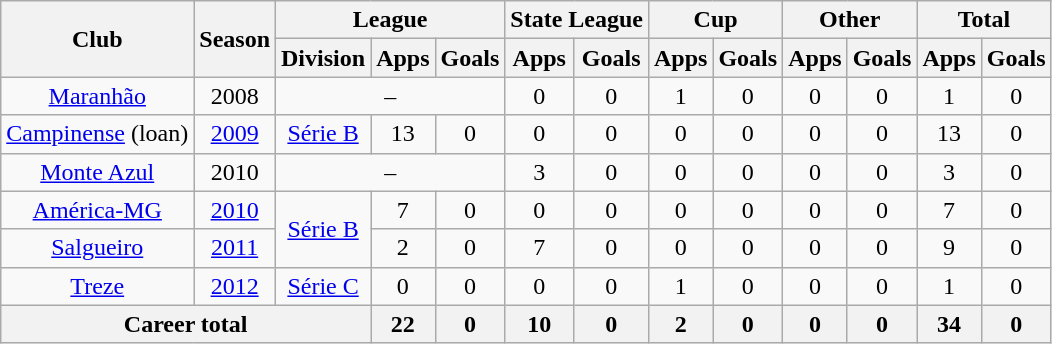<table class="wikitable" style="text-align: center">
<tr>
<th rowspan="2">Club</th>
<th rowspan="2">Season</th>
<th colspan="3">League</th>
<th colspan="2">State League</th>
<th colspan="2">Cup</th>
<th colspan="2">Other</th>
<th colspan="2">Total</th>
</tr>
<tr>
<th>Division</th>
<th>Apps</th>
<th>Goals</th>
<th>Apps</th>
<th>Goals</th>
<th>Apps</th>
<th>Goals</th>
<th>Apps</th>
<th>Goals</th>
<th>Apps</th>
<th>Goals</th>
</tr>
<tr>
<td><a href='#'>Maranhão</a></td>
<td>2008</td>
<td colspan="3">–</td>
<td>0</td>
<td>0</td>
<td>1</td>
<td>0</td>
<td>0</td>
<td>0</td>
<td>1</td>
<td>0</td>
</tr>
<tr>
<td><a href='#'>Campinense</a> (loan)</td>
<td><a href='#'>2009</a></td>
<td><a href='#'>Série B</a></td>
<td>13</td>
<td>0</td>
<td>0</td>
<td>0</td>
<td>0</td>
<td>0</td>
<td>0</td>
<td>0</td>
<td>13</td>
<td>0</td>
</tr>
<tr>
<td><a href='#'>Monte Azul</a></td>
<td>2010</td>
<td colspan="3">–</td>
<td>3</td>
<td>0</td>
<td>0</td>
<td>0</td>
<td>0</td>
<td>0</td>
<td>3</td>
<td>0</td>
</tr>
<tr>
<td><a href='#'>América-MG</a></td>
<td><a href='#'>2010</a></td>
<td rowspan="2"><a href='#'>Série B</a></td>
<td>7</td>
<td>0</td>
<td>0</td>
<td>0</td>
<td>0</td>
<td>0</td>
<td>0</td>
<td>0</td>
<td>7</td>
<td>0</td>
</tr>
<tr>
<td><a href='#'>Salgueiro</a></td>
<td><a href='#'>2011</a></td>
<td>2</td>
<td>0</td>
<td>7</td>
<td>0</td>
<td>0</td>
<td>0</td>
<td>0</td>
<td>0</td>
<td>9</td>
<td>0</td>
</tr>
<tr>
<td><a href='#'>Treze</a></td>
<td><a href='#'>2012</a></td>
<td><a href='#'>Série C</a></td>
<td>0</td>
<td>0</td>
<td>0</td>
<td>0</td>
<td>1</td>
<td>0</td>
<td>0</td>
<td>0</td>
<td>1</td>
<td>0</td>
</tr>
<tr>
<th colspan="3"><strong>Career total</strong></th>
<th>22</th>
<th>0</th>
<th>10</th>
<th>0</th>
<th>2</th>
<th>0</th>
<th>0</th>
<th>0</th>
<th>34</th>
<th>0</th>
</tr>
</table>
